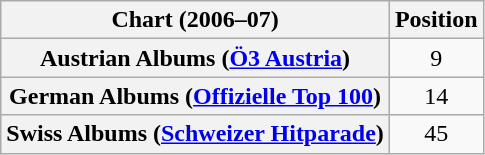<table class="wikitable plainrowheaders" style="text-align:center">
<tr>
<th scope="col">Chart (2006–07)</th>
<th scope="col">Position</th>
</tr>
<tr>
<th scope="row">Austrian Albums (<a href='#'>Ö3 Austria</a>)</th>
<td>9</td>
</tr>
<tr>
<th scope="row">German Albums (<a href='#'>Offizielle Top 100</a>)</th>
<td>14</td>
</tr>
<tr>
<th scope="row">Swiss Albums (<a href='#'>Schweizer Hitparade</a>)</th>
<td>45</td>
</tr>
</table>
